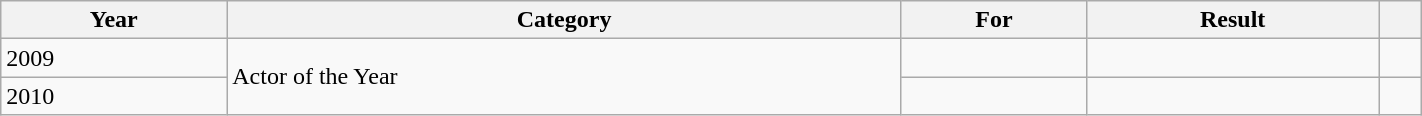<table class="wikitable sortableplainrowheaders" style="width:75%;">
<tr>
<th scope="col">Year</th>
<th scope="col">Category</th>
<th scope="col">For</th>
<th scope="col">Result</th>
<th scope="col"></th>
</tr>
<tr>
<td>2009</td>
<td rowspan="2">Actor of the Year</td>
<td></td>
<td></td>
<td style="text-align:center;"></td>
</tr>
<tr>
<td>2010</td>
<td></td>
<td></td>
<td style="text-align:center;"></td>
</tr>
</table>
